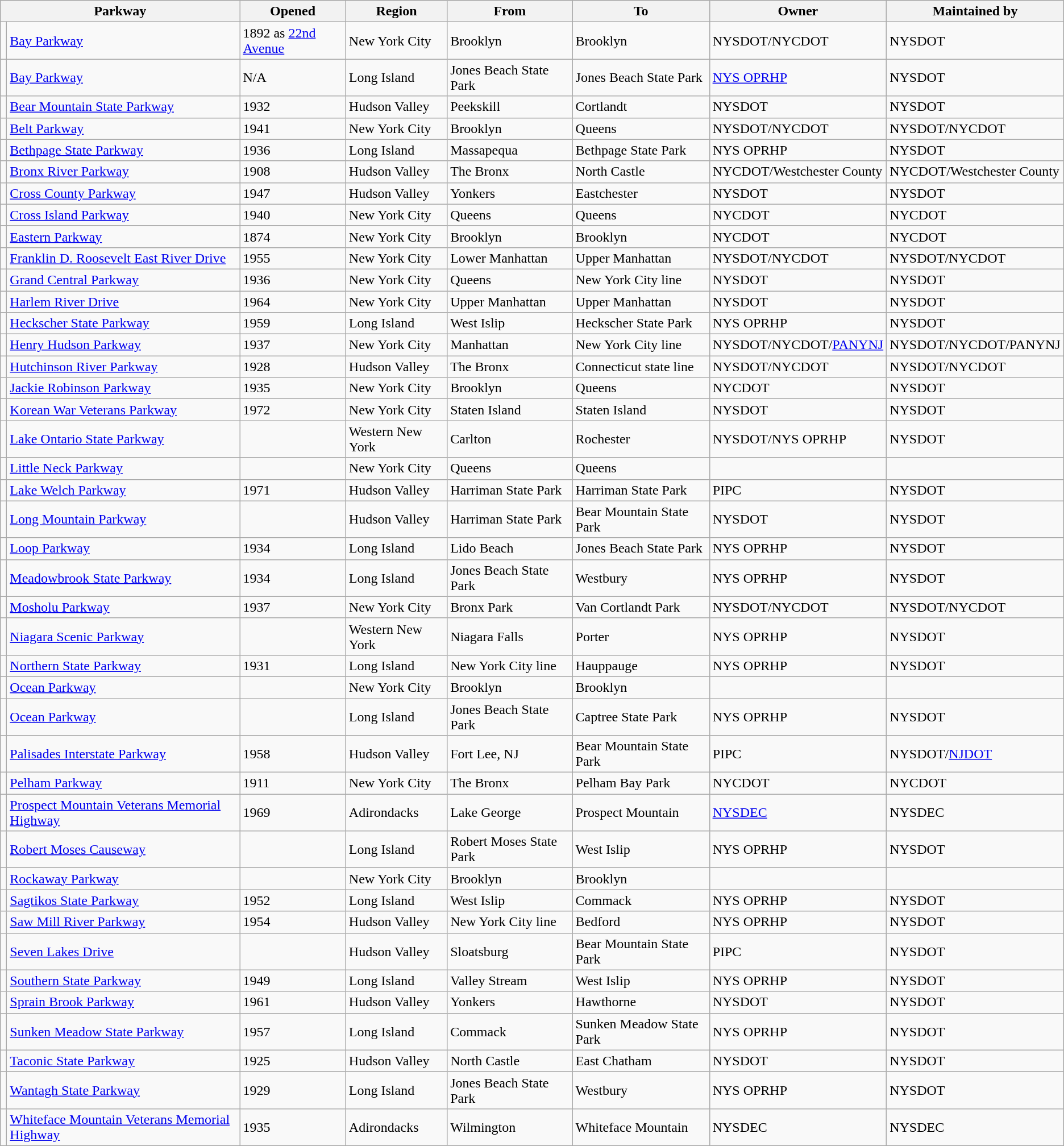<table class="wikitable sortable">
<tr>
<th colspan=2>Parkway</th>
<th>Opened</th>
<th>Region</th>
<th>From</th>
<th>To</th>
<th>Owner</th>
<th>Maintained by</th>
</tr>
<tr>
<td></td>
<td><a href='#'>Bay Parkway</a></td>
<td>1892 as <a href='#'>22nd Avenue</a></td>
<td>New York City</td>
<td>Brooklyn</td>
<td>Brooklyn</td>
<td>NYSDOT/NYCDOT</td>
<td>NYSDOT</td>
</tr>
<tr>
<td></td>
<td><a href='#'>Bay Parkway</a></td>
<td>N/A</td>
<td>Long Island</td>
<td>Jones Beach State Park</td>
<td>Jones Beach State Park</td>
<td><a href='#'>NYS OPRHP</a></td>
<td>NYSDOT</td>
</tr>
<tr>
<td></td>
<td><a href='#'>Bear Mountain State Parkway</a></td>
<td>1932</td>
<td>Hudson Valley</td>
<td>Peekskill</td>
<td>Cortlandt</td>
<td>NYSDOT</td>
<td>NYSDOT</td>
</tr>
<tr>
<td></td>
<td><a href='#'>Belt Parkway</a></td>
<td>1941</td>
<td>New York City</td>
<td>Brooklyn</td>
<td>Queens</td>
<td>NYSDOT/NYCDOT</td>
<td>NYSDOT/NYCDOT</td>
</tr>
<tr>
<td></td>
<td><a href='#'>Bethpage State Parkway</a></td>
<td>1936</td>
<td>Long Island</td>
<td>Massapequa</td>
<td>Bethpage State Park</td>
<td>NYS OPRHP</td>
<td>NYSDOT</td>
</tr>
<tr>
<td></td>
<td><a href='#'>Bronx River Parkway</a></td>
<td>1908</td>
<td>Hudson Valley</td>
<td>The Bronx</td>
<td>North Castle</td>
<td>NYCDOT/Westchester County</td>
<td>NYCDOT/Westchester County</td>
</tr>
<tr>
<td></td>
<td><a href='#'>Cross County Parkway</a></td>
<td>1947</td>
<td>Hudson Valley</td>
<td>Yonkers</td>
<td>Eastchester</td>
<td>NYSDOT</td>
<td>NYSDOT</td>
</tr>
<tr>
<td></td>
<td><a href='#'>Cross Island Parkway</a></td>
<td>1940</td>
<td>New York City</td>
<td>Queens</td>
<td>Queens</td>
<td>NYCDOT</td>
<td>NYCDOT</td>
</tr>
<tr>
<td></td>
<td><a href='#'>Eastern Parkway</a></td>
<td>1874</td>
<td>New York City</td>
<td>Brooklyn</td>
<td>Brooklyn</td>
<td>NYCDOT</td>
<td>NYCDOT</td>
</tr>
<tr>
<td></td>
<td><a href='#'>Franklin D. Roosevelt East River Drive</a></td>
<td>1955</td>
<td>New York City</td>
<td>Lower Manhattan</td>
<td>Upper Manhattan</td>
<td>NYSDOT/NYCDOT</td>
<td>NYSDOT/NYCDOT</td>
</tr>
<tr>
<td></td>
<td><a href='#'>Grand Central Parkway</a></td>
<td>1936</td>
<td>New York City</td>
<td>Queens</td>
<td>New York City line</td>
<td>NYSDOT</td>
<td>NYSDOT</td>
</tr>
<tr>
<td></td>
<td><a href='#'>Harlem River Drive</a></td>
<td>1964</td>
<td>New York City</td>
<td>Upper Manhattan</td>
<td>Upper Manhattan</td>
<td>NYSDOT</td>
<td>NYSDOT</td>
</tr>
<tr>
<td></td>
<td><a href='#'>Heckscher State Parkway</a></td>
<td>1959</td>
<td>Long Island</td>
<td>West Islip</td>
<td>Heckscher State Park</td>
<td>NYS OPRHP</td>
<td>NYSDOT</td>
</tr>
<tr>
<td></td>
<td><a href='#'>Henry Hudson Parkway</a></td>
<td>1937</td>
<td>New York City</td>
<td>Manhattan</td>
<td>New York City line</td>
<td>NYSDOT/NYCDOT/<a href='#'>PANYNJ</a></td>
<td>NYSDOT/NYCDOT/PANYNJ</td>
</tr>
<tr>
<td></td>
<td><a href='#'>Hutchinson River Parkway</a></td>
<td>1928</td>
<td>Hudson Valley</td>
<td>The Bronx</td>
<td>Connecticut state line</td>
<td>NYSDOT/NYCDOT</td>
<td>NYSDOT/NYCDOT</td>
</tr>
<tr>
<td></td>
<td><a href='#'>Jackie Robinson Parkway</a></td>
<td>1935</td>
<td>New York City</td>
<td>Brooklyn</td>
<td>Queens</td>
<td>NYCDOT</td>
<td>NYSDOT</td>
</tr>
<tr>
<td></td>
<td><a href='#'>Korean War Veterans Parkway</a></td>
<td>1972</td>
<td>New York City</td>
<td>Staten Island</td>
<td>Staten Island</td>
<td>NYSDOT</td>
<td>NYSDOT</td>
</tr>
<tr>
<td></td>
<td><a href='#'>Lake Ontario State Parkway</a></td>
<td></td>
<td>Western New York</td>
<td>Carlton</td>
<td>Rochester</td>
<td>NYSDOT/NYS OPRHP</td>
<td>NYSDOT</td>
</tr>
<tr>
<td></td>
<td><a href='#'>Little Neck Parkway</a></td>
<td></td>
<td>New York City</td>
<td>Queens</td>
<td>Queens</td>
<td></td>
<td></td>
</tr>
<tr>
<td></td>
<td><a href='#'>Lake Welch Parkway</a></td>
<td>1971</td>
<td>Hudson Valley</td>
<td>Harriman State Park</td>
<td>Harriman State Park</td>
<td>PIPC</td>
<td>NYSDOT</td>
</tr>
<tr>
<td></td>
<td><a href='#'>Long Mountain Parkway</a></td>
<td></td>
<td>Hudson Valley</td>
<td>Harriman State Park</td>
<td>Bear Mountain State Park</td>
<td>NYSDOT</td>
<td>NYSDOT</td>
</tr>
<tr>
<td></td>
<td><a href='#'>Loop Parkway</a></td>
<td>1934</td>
<td>Long Island</td>
<td>Lido Beach</td>
<td>Jones Beach State Park</td>
<td>NYS OPRHP</td>
<td>NYSDOT</td>
</tr>
<tr>
<td></td>
<td><a href='#'>Meadowbrook State Parkway</a></td>
<td>1934</td>
<td>Long Island</td>
<td>Jones Beach State Park</td>
<td>Westbury</td>
<td>NYS OPRHP</td>
<td>NYSDOT</td>
</tr>
<tr>
<td></td>
<td><a href='#'>Mosholu Parkway</a></td>
<td>1937</td>
<td>New York City</td>
<td>Bronx Park</td>
<td>Van Cortlandt Park</td>
<td>NYSDOT/NYCDOT</td>
<td>NYSDOT/NYCDOT</td>
</tr>
<tr>
<td></td>
<td><a href='#'>Niagara Scenic Parkway</a></td>
<td></td>
<td>Western New York</td>
<td>Niagara Falls</td>
<td>Porter</td>
<td>NYS OPRHP</td>
<td>NYSDOT</td>
</tr>
<tr>
<td></td>
<td><a href='#'>Northern State Parkway</a></td>
<td>1931</td>
<td>Long Island</td>
<td>New York City line</td>
<td>Hauppauge</td>
<td>NYS OPRHP</td>
<td>NYSDOT</td>
</tr>
<tr>
<td></td>
<td><a href='#'>Ocean Parkway</a></td>
<td></td>
<td>New York City</td>
<td>Brooklyn</td>
<td>Brooklyn</td>
<td></td>
<td></td>
</tr>
<tr>
<td></td>
<td><a href='#'>Ocean Parkway</a></td>
<td></td>
<td>Long Island</td>
<td>Jones Beach State Park</td>
<td>Captree State Park</td>
<td>NYS OPRHP</td>
<td>NYSDOT</td>
</tr>
<tr>
<td></td>
<td><a href='#'>Palisades Interstate Parkway</a></td>
<td>1958</td>
<td>Hudson Valley</td>
<td>Fort Lee, NJ</td>
<td>Bear Mountain State Park</td>
<td>PIPC</td>
<td>NYSDOT/<a href='#'>NJDOT</a></td>
</tr>
<tr>
<td></td>
<td><a href='#'>Pelham Parkway</a></td>
<td>1911</td>
<td>New York City</td>
<td>The Bronx</td>
<td>Pelham Bay Park</td>
<td>NYCDOT</td>
<td>NYCDOT</td>
</tr>
<tr>
<td></td>
<td><a href='#'>Prospect Mountain Veterans Memorial Highway</a></td>
<td>1969</td>
<td>Adirondacks</td>
<td>Lake George</td>
<td>Prospect Mountain</td>
<td><a href='#'>NYSDEC</a></td>
<td>NYSDEC</td>
</tr>
<tr>
<td></td>
<td><a href='#'>Robert Moses Causeway</a></td>
<td></td>
<td>Long Island</td>
<td>Robert Moses State Park</td>
<td>West Islip</td>
<td>NYS OPRHP</td>
<td>NYSDOT</td>
</tr>
<tr>
<td></td>
<td><a href='#'>Rockaway Parkway</a></td>
<td></td>
<td>New York City</td>
<td>Brooklyn</td>
<td>Brooklyn</td>
<td></td>
<td></td>
</tr>
<tr>
<td></td>
<td><a href='#'>Sagtikos State Parkway</a></td>
<td>1952</td>
<td>Long Island</td>
<td>West Islip</td>
<td>Commack</td>
<td>NYS OPRHP</td>
<td>NYSDOT</td>
</tr>
<tr>
<td></td>
<td><a href='#'>Saw Mill River Parkway</a></td>
<td>1954</td>
<td>Hudson Valley</td>
<td>New York City line</td>
<td>Bedford</td>
<td>NYS OPRHP</td>
<td>NYSDOT</td>
</tr>
<tr>
<td></td>
<td><a href='#'>Seven Lakes Drive</a></td>
<td></td>
<td>Hudson Valley</td>
<td>Sloatsburg</td>
<td>Bear Mountain State Park</td>
<td>PIPC</td>
<td>NYSDOT</td>
</tr>
<tr>
<td></td>
<td><a href='#'>Southern State Parkway</a></td>
<td>1949</td>
<td>Long Island</td>
<td>Valley Stream</td>
<td>West Islip</td>
<td>NYS OPRHP</td>
<td>NYSDOT</td>
</tr>
<tr>
<td></td>
<td><a href='#'>Sprain Brook Parkway</a></td>
<td>1961</td>
<td>Hudson Valley</td>
<td>Yonkers</td>
<td>Hawthorne</td>
<td>NYSDOT</td>
<td>NYSDOT</td>
</tr>
<tr>
<td></td>
<td><a href='#'>Sunken Meadow State Parkway</a></td>
<td>1957</td>
<td>Long Island</td>
<td>Commack</td>
<td>Sunken Meadow State Park</td>
<td>NYS OPRHP</td>
<td>NYSDOT</td>
</tr>
<tr>
<td></td>
<td><a href='#'>Taconic State Parkway</a></td>
<td>1925</td>
<td>Hudson Valley</td>
<td>North Castle</td>
<td>East Chatham</td>
<td>NYSDOT</td>
<td>NYSDOT</td>
</tr>
<tr>
<td></td>
<td><a href='#'>Wantagh State Parkway</a></td>
<td>1929</td>
<td>Long Island</td>
<td>Jones Beach State Park</td>
<td>Westbury</td>
<td>NYS OPRHP</td>
<td>NYSDOT</td>
</tr>
<tr>
<td></td>
<td><a href='#'>Whiteface Mountain Veterans Memorial Highway</a></td>
<td>1935</td>
<td>Adirondacks</td>
<td>Wilmington</td>
<td>Whiteface Mountain</td>
<td>NYSDEC</td>
<td>NYSDEC</td>
</tr>
</table>
